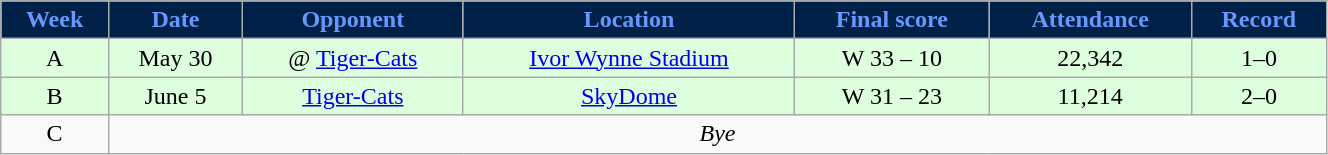<table class="wikitable" width="70%">
<tr align="center"  style="background:#002147;color:#6699FF;">
<td><strong>Week</strong></td>
<td><strong>Date</strong></td>
<td><strong>Opponent</strong></td>
<td><strong>Location</strong></td>
<td><strong>Final score</strong></td>
<td><strong>Attendance</strong></td>
<td><strong>Record</strong></td>
</tr>
<tr align="center" bgcolor="#ddffdd">
<td>A</td>
<td>May 30</td>
<td>@ <a href='#'>Tiger-Cats</a></td>
<td><a href='#'>Ivor Wynne Stadium</a></td>
<td>W 33 – 10</td>
<td>22,342</td>
<td>1–0</td>
</tr>
<tr align="center" bgcolor="#ddffdd">
<td>B</td>
<td>June 5</td>
<td><a href='#'>Tiger-Cats</a></td>
<td><a href='#'>SkyDome</a></td>
<td>W 31 – 23</td>
<td>11,214</td>
<td>2–0</td>
</tr>
<tr align="center">
<td>C</td>
<td colSpan=6 align="center"><em>Bye</em></td>
</tr>
</table>
